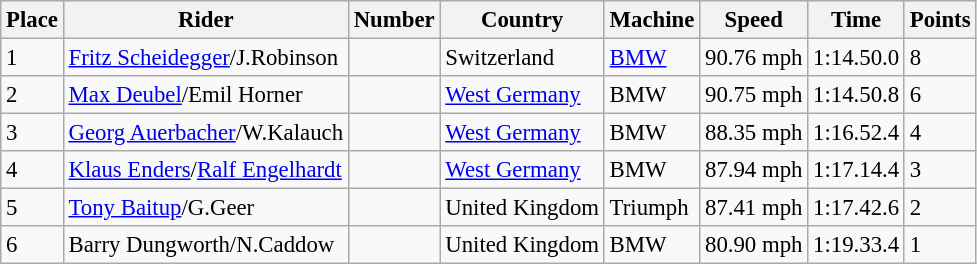<table class="wikitable" style="font-size: 95%;">
<tr>
<th>Place</th>
<th>Rider</th>
<th>Number</th>
<th>Country</th>
<th>Machine</th>
<th>Speed</th>
<th>Time</th>
<th>Points</th>
</tr>
<tr>
<td>1</td>
<td> <a href='#'>Fritz Scheidegger</a>/J.Robinson</td>
<td></td>
<td>Switzerland</td>
<td><a href='#'>BMW</a></td>
<td>90.76 mph</td>
<td>1:14.50.0</td>
<td>8</td>
</tr>
<tr>
<td>2</td>
<td> <a href='#'>Max Deubel</a>/Emil Horner</td>
<td></td>
<td><a href='#'>West Germany</a></td>
<td>BMW</td>
<td>90.75 mph</td>
<td>1:14.50.8</td>
<td>6</td>
</tr>
<tr>
<td>3</td>
<td> <a href='#'>Georg Auerbacher</a>/W.Kalauch</td>
<td></td>
<td><a href='#'>West Germany</a></td>
<td>BMW</td>
<td>88.35 mph</td>
<td>1:16.52.4</td>
<td>4</td>
</tr>
<tr>
<td>4</td>
<td> <a href='#'>Klaus Enders</a>/<a href='#'>Ralf Engelhardt</a></td>
<td></td>
<td><a href='#'>West Germany</a></td>
<td>BMW</td>
<td>87.94 mph</td>
<td>1:17.14.4</td>
<td>3</td>
</tr>
<tr>
<td>5</td>
<td> <a href='#'>Tony Baitup</a>/G.Geer</td>
<td></td>
<td>United Kingdom</td>
<td>Triumph</td>
<td>87.41 mph</td>
<td>1:17.42.6</td>
<td>2</td>
</tr>
<tr>
<td>6</td>
<td> Barry Dungworth/N.Caddow</td>
<td></td>
<td>United Kingdom</td>
<td>BMW</td>
<td>80.90 mph</td>
<td>1:19.33.4</td>
<td>1</td>
</tr>
</table>
